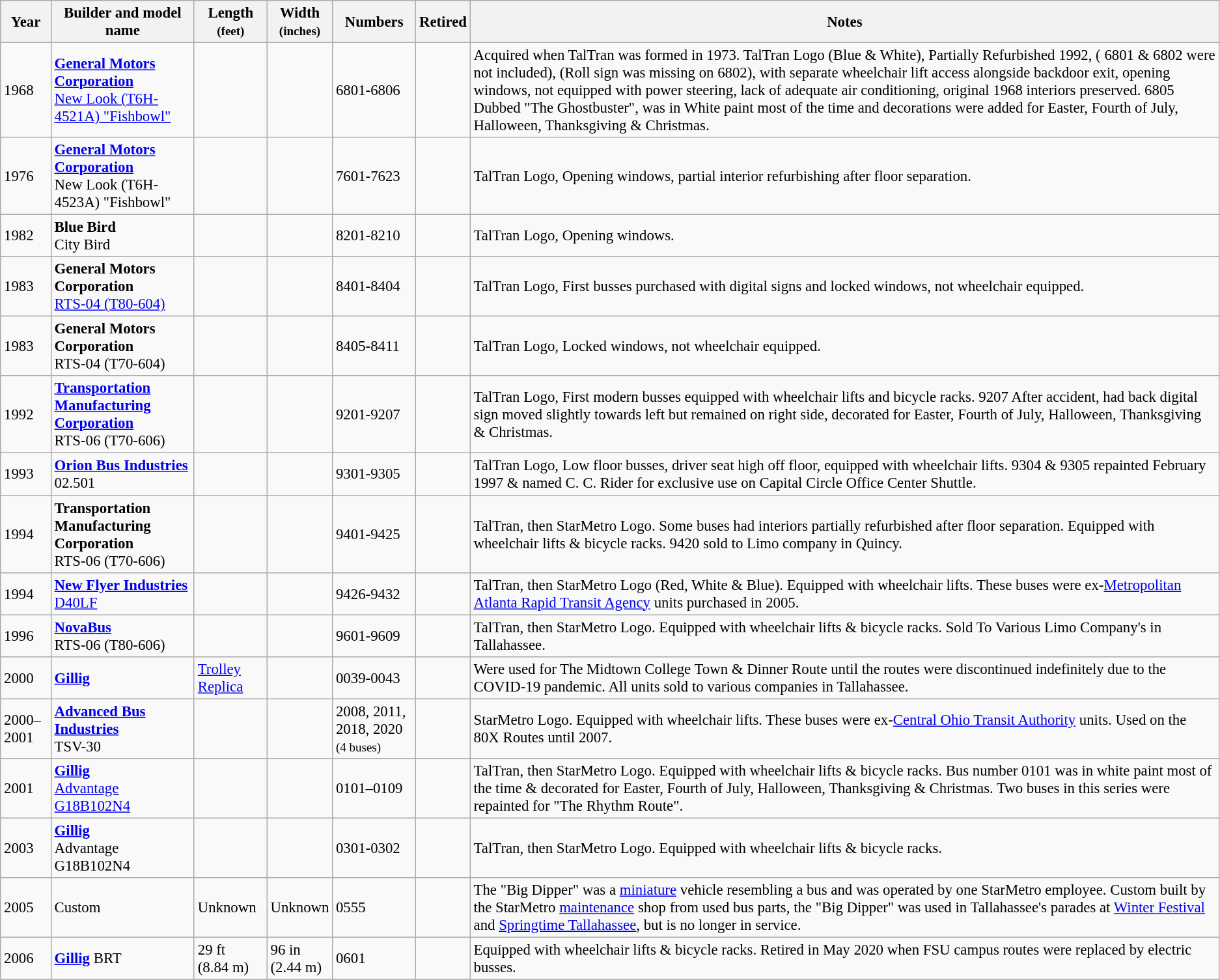<table class="wikitable" style="font-size:95%;">
<tr>
<th>Year</th>
<th>Builder and model name</th>
<th>Length<br><small>(feet)</small></th>
<th>Width<br><small>(inches)</small></th>
<th>Numbers</th>
<th>Retired</th>
<th>Notes</th>
</tr>
<tr>
<td>1968</td>
<td><strong><a href='#'>General Motors Corporation</a></strong><br><a href='#'>New Look (T6H-4521A) "Fishbowl"</a></td>
<td></td>
<td></td>
<td>6801-6806</td>
<td></td>
<td>Acquired when TalTran was formed in 1973. TalTran Logo (Blue & White), Partially Refurbished 1992, ( 6801 & 6802 were not included), (Roll sign was missing on 6802), with separate wheelchair lift access alongside backdoor exit, opening windows, not equipped with power steering, lack of adequate air conditioning, original 1968 interiors preserved. 6805 Dubbed "The Ghostbuster", was in White paint most of the time and decorations were added for Easter, Fourth of July, Halloween, Thanksgiving & Christmas.</td>
</tr>
<tr>
<td>1976</td>
<td><strong><a href='#'>General Motors Corporation</a></strong><br>New Look (T6H-4523A) "Fishbowl"</td>
<td></td>
<td></td>
<td>7601-7623</td>
<td></td>
<td>TalTran Logo, Opening windows, partial interior refurbishing after floor separation.</td>
</tr>
<tr>
<td>1982</td>
<td><strong>Blue Bird</strong><br>City Bird</td>
<td></td>
<td></td>
<td>8201-8210</td>
<td></td>
<td>TalTran Logo, Opening windows.</td>
</tr>
<tr>
<td>1983</td>
<td><strong>General Motors Corporation</strong><br><a href='#'>RTS-04 (T80-604)</a></td>
<td></td>
<td></td>
<td>8401-8404</td>
<td></td>
<td>TalTran Logo, First busses purchased with digital signs and locked windows, not wheelchair equipped.</td>
</tr>
<tr>
<td>1983</td>
<td><strong>General Motors Corporation</strong><br>RTS-04 (T70-604)</td>
<td></td>
<td></td>
<td>8405-8411</td>
<td></td>
<td>TalTran Logo, Locked windows, not wheelchair equipped.</td>
</tr>
<tr>
<td>1992</td>
<td><strong><a href='#'>Transportation Manufacturing Corporation</a></strong><br>RTS-06 (T70-606)</td>
<td></td>
<td></td>
<td>9201-9207</td>
<td></td>
<td>TalTran Logo, First modern busses equipped with wheelchair lifts and bicycle racks. 9207 After accident, had back digital sign moved slightly towards left but remained on right side, decorated for Easter, Fourth of July, Halloween, Thanksgiving & Christmas.</td>
</tr>
<tr>
<td>1993</td>
<td><strong><a href='#'>Orion Bus Industries</a></strong><br>02.501</td>
<td></td>
<td></td>
<td>9301-9305</td>
<td></td>
<td>TalTran Logo, Low floor busses, driver seat high off floor, equipped with wheelchair lifts. 9304 & 9305 repainted February 1997 & named C. C. Rider for exclusive use on Capital Circle Office Center Shuttle.</td>
</tr>
<tr>
<td>1994</td>
<td><strong>Transportation Manufacturing Corporation</strong><br>RTS-06 (T70-606)</td>
<td></td>
<td></td>
<td>9401-9425</td>
<td></td>
<td>TalTran, then StarMetro Logo. Some buses had interiors partially refurbished after floor separation. Equipped with wheelchair lifts & bicycle racks. 9420 sold to Limo company in Quincy.</td>
</tr>
<tr>
<td>1994</td>
<td><strong><a href='#'>New Flyer Industries</a></strong><br><a href='#'>D40LF</a></td>
<td></td>
<td></td>
<td>9426-9432</td>
<td></td>
<td>TalTran, then StarMetro Logo (Red, White & Blue). Equipped with wheelchair lifts. These buses were ex-<a href='#'>Metropolitan Atlanta Rapid Transit Agency</a> units purchased in 2005.</td>
</tr>
<tr>
<td>1996</td>
<td><strong><a href='#'>NovaBus</a></strong><br>RTS-06 (T80-606)</td>
<td></td>
<td></td>
<td>9601-9609</td>
<td></td>
<td>TalTran, then StarMetro Logo. Equipped with wheelchair lifts & bicycle racks. Sold To Various Limo Company's in Tallahassee.</td>
</tr>
<tr>
<td>2000</td>
<td><strong><a href='#'>Gillig</a></strong></td>
<td><a href='#'>Trolley Replica</a></td>
<td></td>
<td>0039-0043</td>
<td></td>
<td>Were used for The Midtown College Town & Dinner Route until the routes were discontinued indefinitely due to the COVID-19 pandemic. All units sold to various companies in Tallahassee.</td>
</tr>
<tr>
<td>2000–2001</td>
<td><strong><a href='#'>Advanced Bus Industries</a></strong><br>TSV-30</td>
<td></td>
<td></td>
<td>2008, 2011, 2018, 2020<br><small>(4 buses)</small></td>
<td></td>
<td>StarMetro Logo. Equipped with wheelchair lifts. These buses were ex-<a href='#'>Central Ohio Transit Authority</a> units. Used on the 80X Routes until 2007.</td>
</tr>
<tr>
<td>2001</td>
<td><strong><a href='#'>Gillig</a></strong><br><a href='#'>Advantage G18B102N4</a></td>
<td></td>
<td></td>
<td>0101–0109</td>
<td></td>
<td>TalTran, then StarMetro Logo. Equipped with wheelchair lifts & bicycle racks. Bus number 0101 was in white paint most of the time & decorated for Easter, Fourth of July, Halloween, Thanksgiving & Christmas. Two buses in this series were repainted for "The Rhythm Route".</td>
</tr>
<tr>
<td>2003</td>
<td><strong><a href='#'>Gillig</a></strong><br> Advantage G18B102N4</td>
<td></td>
<td></td>
<td>0301-0302</td>
<td></td>
<td>TalTran, then StarMetro Logo.  Equipped with wheelchair lifts & bicycle racks.</td>
</tr>
<tr>
<td>2005</td>
<td>Custom</td>
<td>Unknown</td>
<td>Unknown</td>
<td>0555</td>
<td></td>
<td>The "Big Dipper" was a <a href='#'>miniature</a> vehicle resembling a bus and was operated by one StarMetro employee. Custom built by the StarMetro <a href='#'>maintenance</a> shop from used bus parts, the "Big Dipper" was used in Tallahassee's parades at <a href='#'>Winter Festival</a> and <a href='#'>Springtime Tallahassee</a>, but is no longer in service.</td>
</tr>
<tr>
<td>2006</td>
<td><strong><a href='#'>Gillig</a></strong> BRT</td>
<td>29 ft<br>(8.84 m)</td>
<td>96 in<br>(2.44 m)</td>
<td>0601</td>
<td></td>
<td>Equipped with wheelchair lifts & bicycle racks.  Retired in May 2020 when FSU campus routes were replaced by electric busses.</td>
</tr>
<tr>
</tr>
</table>
